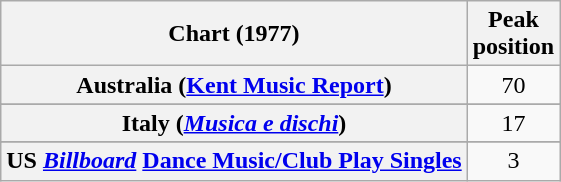<table class="wikitable sortable plainrowheaders" style="text-align:center">
<tr>
<th scope="col">Chart (1977)</th>
<th scope="col">Peak<br>position</th>
</tr>
<tr>
<th scope="row">Australia (<a href='#'>Kent Music Report</a>)</th>
<td>70</td>
</tr>
<tr>
</tr>
<tr>
</tr>
<tr>
</tr>
<tr>
<th scope=row>Italy (<em><a href='#'>Musica e dischi</a></em>)</th>
<td>17</td>
</tr>
<tr>
</tr>
<tr>
</tr>
<tr>
</tr>
<tr>
<th scope="row">US <em><a href='#'>Billboard</a></em> <a href='#'>Dance Music/Club Play Singles</a></th>
<td align="center">3</td>
</tr>
</table>
